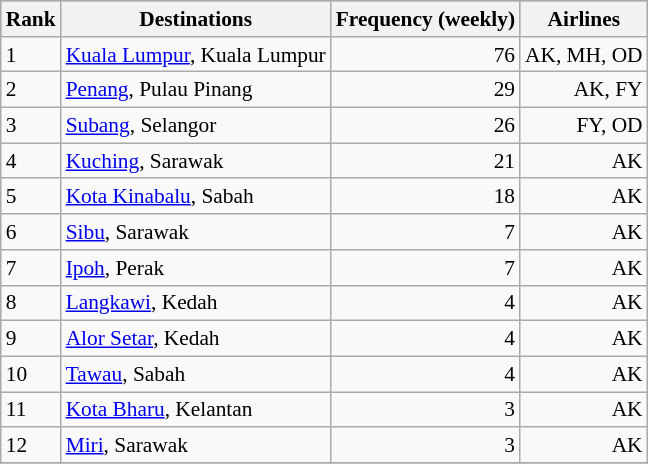<table class="wikitable sortable" style="font-size:89%; align=center;">
<tr style="background:darkgrey;">
<th>Rank</th>
<th>Destinations</th>
<th>Frequency (weekly)</th>
<th>Airlines</th>
</tr>
<tr>
<td>1</td>
<td> <a href='#'>Kuala Lumpur</a>, Kuala Lumpur</td>
<td align="right">76</td>
<td align="right">AK, MH, OD</td>
</tr>
<tr>
<td>2</td>
<td> <a href='#'>Penang</a>, Pulau Pinang</td>
<td align="right">29</td>
<td align="right">AK, FY</td>
</tr>
<tr>
<td>3</td>
<td> <a href='#'>Subang</a>, Selangor</td>
<td align="right">26</td>
<td align="right">FY, OD</td>
</tr>
<tr>
<td>4</td>
<td> <a href='#'>Kuching</a>, Sarawak</td>
<td align="right">21</td>
<td align="right">AK</td>
</tr>
<tr>
<td>5</td>
<td> <a href='#'>Kota Kinabalu</a>, Sabah</td>
<td align="right">18</td>
<td align="right">AK</td>
</tr>
<tr>
<td>6</td>
<td> <a href='#'>Sibu</a>, Sarawak</td>
<td align="right">7</td>
<td align="right">AK</td>
</tr>
<tr>
<td>7</td>
<td> <a href='#'>Ipoh</a>, Perak</td>
<td align="right">7</td>
<td align="right">AK</td>
</tr>
<tr>
<td>8</td>
<td> <a href='#'>Langkawi</a>, Kedah</td>
<td align="right">4</td>
<td align="right">AK</td>
</tr>
<tr>
<td>9</td>
<td> <a href='#'>Alor Setar</a>, Kedah</td>
<td align="right">4</td>
<td align="right">AK</td>
</tr>
<tr>
<td>10</td>
<td> <a href='#'>Tawau</a>, Sabah</td>
<td align="right">4</td>
<td align="right">AK</td>
</tr>
<tr>
<td>11</td>
<td> <a href='#'>Kota Bharu</a>, Kelantan</td>
<td align="right">3</td>
<td align="right">AK</td>
</tr>
<tr>
<td>12</td>
<td> <a href='#'>Miri</a>, Sarawak</td>
<td align="right">3</td>
<td align="right">AK</td>
</tr>
<tr>
</tr>
</table>
